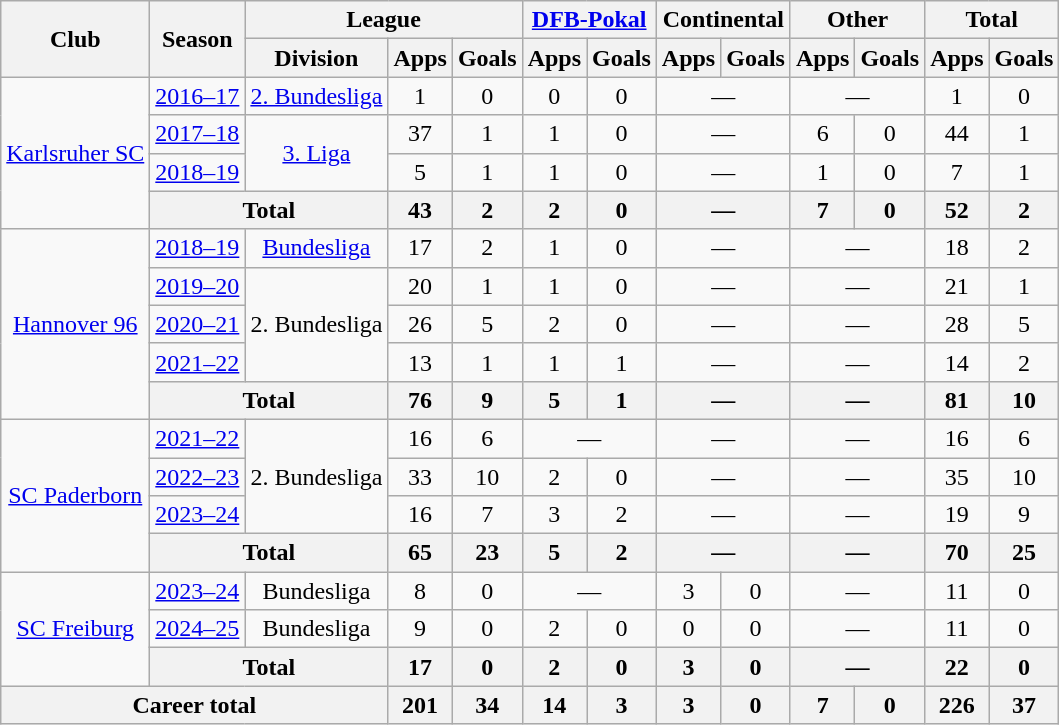<table class="wikitable" style="text-align: center">
<tr>
<th rowspan="2">Club</th>
<th rowspan="2">Season</th>
<th colspan="3">League</th>
<th colspan="2"><a href='#'>DFB-Pokal</a></th>
<th colspan="2">Continental</th>
<th colspan="2">Other</th>
<th colspan="2">Total</th>
</tr>
<tr>
<th>Division</th>
<th>Apps</th>
<th>Goals</th>
<th>Apps</th>
<th>Goals</th>
<th>Apps</th>
<th>Goals</th>
<th>Apps</th>
<th>Goals</th>
<th>Apps</th>
<th>Goals</th>
</tr>
<tr>
<td rowspan="4"><a href='#'>Karlsruher SC</a></td>
<td><a href='#'>2016–17</a></td>
<td><a href='#'>2. Bundesliga</a></td>
<td>1</td>
<td>0</td>
<td>0</td>
<td>0</td>
<td colspan="2">—</td>
<td colspan="2">—</td>
<td>1</td>
<td>0</td>
</tr>
<tr>
<td><a href='#'>2017–18</a></td>
<td rowspan="2"><a href='#'>3. Liga</a></td>
<td>37</td>
<td>1</td>
<td>1</td>
<td>0</td>
<td colspan="2">—</td>
<td>6</td>
<td>0</td>
<td>44</td>
<td>1</td>
</tr>
<tr>
<td><a href='#'>2018–19</a></td>
<td>5</td>
<td>1</td>
<td>1</td>
<td>0</td>
<td colspan="2">—</td>
<td>1</td>
<td>0</td>
<td>7</td>
<td>1</td>
</tr>
<tr>
<th colspan="2">Total</th>
<th>43</th>
<th>2</th>
<th>2</th>
<th>0</th>
<th colspan="2">—</th>
<th>7</th>
<th>0</th>
<th>52</th>
<th>2</th>
</tr>
<tr>
<td rowspan="5"><a href='#'>Hannover 96</a></td>
<td><a href='#'>2018–19</a></td>
<td><a href='#'>Bundesliga</a></td>
<td>17</td>
<td>2</td>
<td>1</td>
<td>0</td>
<td colspan="2">—</td>
<td colspan="2">—</td>
<td>18</td>
<td>2</td>
</tr>
<tr>
<td><a href='#'>2019–20</a></td>
<td rowspan="3">2. Bundesliga</td>
<td>20</td>
<td>1</td>
<td>1</td>
<td>0</td>
<td colspan="2">—</td>
<td colspan="2">—</td>
<td>21</td>
<td>1</td>
</tr>
<tr>
<td><a href='#'>2020–21</a></td>
<td>26</td>
<td>5</td>
<td>2</td>
<td>0</td>
<td colspan="2">—</td>
<td colspan="2">—</td>
<td>28</td>
<td>5</td>
</tr>
<tr>
<td><a href='#'>2021–22</a></td>
<td>13</td>
<td>1</td>
<td>1</td>
<td>1</td>
<td colspan="2">—</td>
<td colspan="2">—</td>
<td>14</td>
<td>2</td>
</tr>
<tr>
<th colspan="2">Total</th>
<th>76</th>
<th>9</th>
<th>5</th>
<th>1</th>
<th colspan="2">—</th>
<th colspan="2">—</th>
<th>81</th>
<th>10</th>
</tr>
<tr>
<td rowspan="4"><a href='#'>SC Paderborn</a></td>
<td><a href='#'>2021–22</a></td>
<td rowspan="3">2. Bundesliga</td>
<td>16</td>
<td>6</td>
<td colspan="2">—</td>
<td colspan="2">—</td>
<td colspan="2">—</td>
<td>16</td>
<td>6</td>
</tr>
<tr>
<td><a href='#'>2022–23</a></td>
<td>33</td>
<td>10</td>
<td>2</td>
<td>0</td>
<td colspan="2">—</td>
<td colspan="2">—</td>
<td>35</td>
<td>10</td>
</tr>
<tr>
<td><a href='#'>2023–24</a></td>
<td>16</td>
<td>7</td>
<td>3</td>
<td>2</td>
<td colspan="2">—</td>
<td colspan="2">—</td>
<td>19</td>
<td>9</td>
</tr>
<tr>
<th colspan="2">Total</th>
<th>65</th>
<th>23</th>
<th>5</th>
<th>2</th>
<th colspan="2">—</th>
<th colspan="2">—</th>
<th>70</th>
<th>25</th>
</tr>
<tr>
<td rowspan="3"><a href='#'>SC Freiburg</a></td>
<td><a href='#'>2023–24</a></td>
<td>Bundesliga</td>
<td>8</td>
<td>0</td>
<td colspan="2">—</td>
<td>3</td>
<td>0</td>
<td colspan="2">—</td>
<td>11</td>
<td>0</td>
</tr>
<tr>
<td><a href='#'>2024–25</a></td>
<td>Bundesliga</td>
<td>9</td>
<td>0</td>
<td>2</td>
<td>0</td>
<td>0</td>
<td>0</td>
<td colspan="2">—</td>
<td>11</td>
<td>0</td>
</tr>
<tr>
<th colspan="2">Total</th>
<th>17</th>
<th>0</th>
<th>2</th>
<th>0</th>
<th>3</th>
<th>0</th>
<th colspan="2">—</th>
<th>22</th>
<th>0</th>
</tr>
<tr>
<th colspan="3">Career total</th>
<th>201</th>
<th>34</th>
<th>14</th>
<th>3</th>
<th>3</th>
<th>0</th>
<th>7</th>
<th>0</th>
<th>226</th>
<th>37</th>
</tr>
</table>
